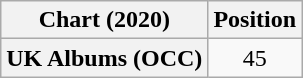<table class="wikitable plainrowheaders" style="text-align:center">
<tr>
<th scope="col">Chart (2020)</th>
<th scope="col">Position</th>
</tr>
<tr>
<th scope="row">UK Albums (OCC)</th>
<td>45</td>
</tr>
</table>
